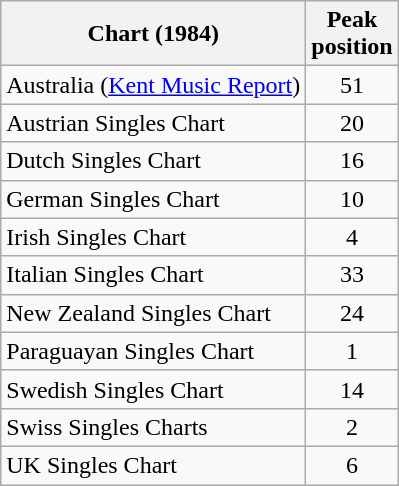<table class="wikitable sortable">
<tr>
<th>Chart (1984)</th>
<th>Peak<br>position</th>
</tr>
<tr>
<td align="left">Australia (<a href='#'>Kent Music Report</a>)</td>
<td align="center">51</td>
</tr>
<tr>
<td align="left">Austrian Singles Chart</td>
<td style="text-align:center;">20</td>
</tr>
<tr>
<td align="left">Dutch Singles Chart</td>
<td style="text-align:center;">16</td>
</tr>
<tr>
<td align="left">German Singles Chart</td>
<td style="text-align:center;">10</td>
</tr>
<tr>
<td align="left">Irish Singles Chart</td>
<td style="text-align:center;">4</td>
</tr>
<tr>
<td align="left">Italian Singles Chart</td>
<td style="text-align:center;">33</td>
</tr>
<tr>
<td align="left">New Zealand Singles Chart</td>
<td style="text-align:center;">24</td>
</tr>
<tr>
<td align="left">Paraguayan Singles Chart</td>
<td style="text-align:center;">1</td>
</tr>
<tr>
<td align="left">Swedish Singles Chart</td>
<td style="text-align:center;">14</td>
</tr>
<tr>
<td align="left">Swiss Singles Charts</td>
<td style="text-align:center;">2</td>
</tr>
<tr>
<td align="left">UK Singles Chart</td>
<td style="text-align:center;">6</td>
</tr>
</table>
